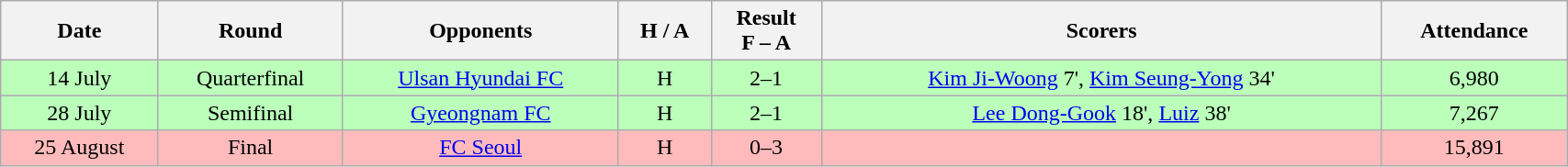<table class="wikitable" style="text-align:center; width:90%">
<tr>
<th>Date</th>
<th>Round</th>
<th>Opponents</th>
<th>H / A</th>
<th>Result<br>F – A</th>
<th>Scorers</th>
<th>Attendance</th>
</tr>
<tr style="background:#bbffbb;">
<td>14 July</td>
<td>Quarterfinal</td>
<td><a href='#'>Ulsan Hyundai FC</a></td>
<td>H</td>
<td>2–1</td>
<td><a href='#'>Kim Ji-Woong</a> 7', <a href='#'>Kim Seung-Yong</a> 34'</td>
<td>6,980</td>
</tr>
<tr style="background:#bbffbb;">
<td>28 July</td>
<td>Semifinal</td>
<td><a href='#'>Gyeongnam FC</a></td>
<td>H</td>
<td>2–1</td>
<td><a href='#'>Lee Dong-Gook</a> 18', <a href='#'>Luiz</a> 38'</td>
<td>7,267</td>
</tr>
<tr style="background:#ffbbbb;">
<td>25 August</td>
<td>Final</td>
<td><a href='#'>FC Seoul</a></td>
<td>H</td>
<td>0–3</td>
<td></td>
<td>15,891</td>
</tr>
</table>
